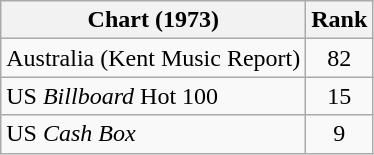<table class="wikitable sortable">
<tr>
<th>Chart (1973)</th>
<th style="text-align:center;">Rank</th>
</tr>
<tr>
<td>Australia (Kent Music Report)</td>
<td style="text-align:center;">82</td>
</tr>
<tr>
<td>US <em>Billboard</em> Hot 100</td>
<td style="text-align:center;">15</td>
</tr>
<tr>
<td>US <em>Cash Box</em></td>
<td style="text-align:center;">9</td>
</tr>
</table>
